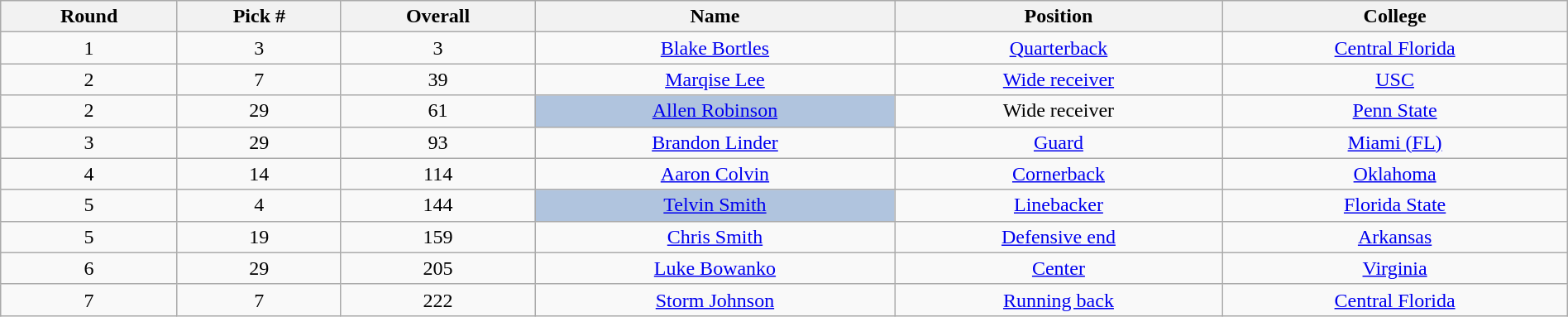<table class="wikitable sortable sortable" style="width: 100%; text-align:center">
<tr>
<th>Round</th>
<th>Pick #</th>
<th>Overall</th>
<th>Name</th>
<th>Position</th>
<th>College</th>
</tr>
<tr>
<td>1</td>
<td>3</td>
<td>3</td>
<td><a href='#'>Blake Bortles</a></td>
<td><a href='#'>Quarterback</a></td>
<td><a href='#'>Central Florida</a></td>
</tr>
<tr>
<td>2</td>
<td>7</td>
<td>39</td>
<td><a href='#'>Marqise Lee</a></td>
<td><a href='#'>Wide receiver</a></td>
<td><a href='#'>USC</a></td>
</tr>
<tr>
<td>2</td>
<td>29</td>
<td>61</td>
<td bgcolor=lightsteelblue><a href='#'>Allen Robinson</a></td>
<td>Wide receiver</td>
<td><a href='#'>Penn State</a></td>
</tr>
<tr>
<td>3</td>
<td>29</td>
<td>93</td>
<td><a href='#'>Brandon Linder</a></td>
<td><a href='#'>Guard</a></td>
<td><a href='#'>Miami (FL)</a></td>
</tr>
<tr>
<td>4</td>
<td>14</td>
<td>114</td>
<td><a href='#'>Aaron Colvin</a></td>
<td><a href='#'>Cornerback</a></td>
<td><a href='#'>Oklahoma</a></td>
</tr>
<tr>
<td>5</td>
<td>4</td>
<td>144</td>
<td bgcolor=lightsteelblue><a href='#'>Telvin Smith</a></td>
<td><a href='#'>Linebacker</a></td>
<td><a href='#'>Florida State</a></td>
</tr>
<tr>
<td>5</td>
<td>19</td>
<td>159</td>
<td><a href='#'>Chris Smith</a></td>
<td><a href='#'>Defensive end</a></td>
<td><a href='#'>Arkansas</a></td>
</tr>
<tr>
<td>6</td>
<td>29</td>
<td>205</td>
<td><a href='#'>Luke Bowanko</a></td>
<td><a href='#'>Center</a></td>
<td><a href='#'>Virginia</a></td>
</tr>
<tr>
<td>7</td>
<td>7</td>
<td>222</td>
<td><a href='#'>Storm Johnson</a></td>
<td><a href='#'>Running back</a></td>
<td><a href='#'>Central Florida</a></td>
</tr>
</table>
